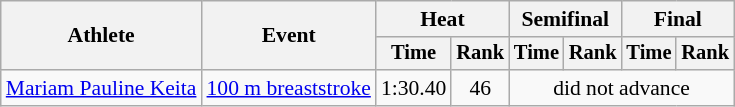<table class=wikitable style="font-size:90%">
<tr>
<th rowspan="2">Athlete</th>
<th rowspan="2">Event</th>
<th colspan="2">Heat</th>
<th colspan="2">Semifinal</th>
<th colspan="2">Final</th>
</tr>
<tr style="font-size:95%">
<th>Time</th>
<th>Rank</th>
<th>Time</th>
<th>Rank</th>
<th>Time</th>
<th>Rank</th>
</tr>
<tr align=center>
<td align=left><a href='#'>Mariam Pauline Keita</a></td>
<td align=left><a href='#'>100 m breaststroke</a></td>
<td>1:30.40</td>
<td>46</td>
<td colspan=4>did not advance</td>
</tr>
</table>
